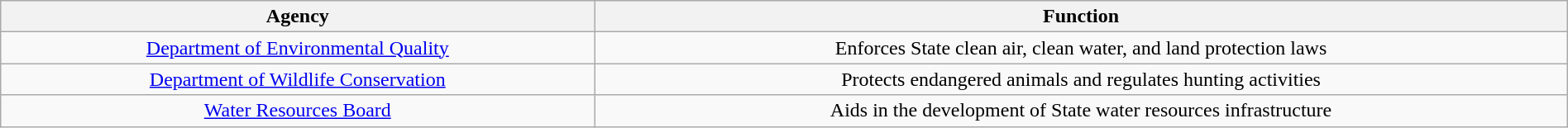<table class="wikitable" style="text-align:center; width:100%;">
<tr>
<th>Agency</th>
<th>Function</th>
</tr>
<tr>
<td><a href='#'>Department of Environmental Quality</a></td>
<td>Enforces State clean air, clean water, and land protection laws</td>
</tr>
<tr>
<td><a href='#'>Department of Wildlife Conservation</a></td>
<td>Protects endangered animals and regulates hunting activities</td>
</tr>
<tr>
<td><a href='#'>Water Resources Board</a></td>
<td>Aids in the development of State water resources infrastructure</td>
</tr>
</table>
